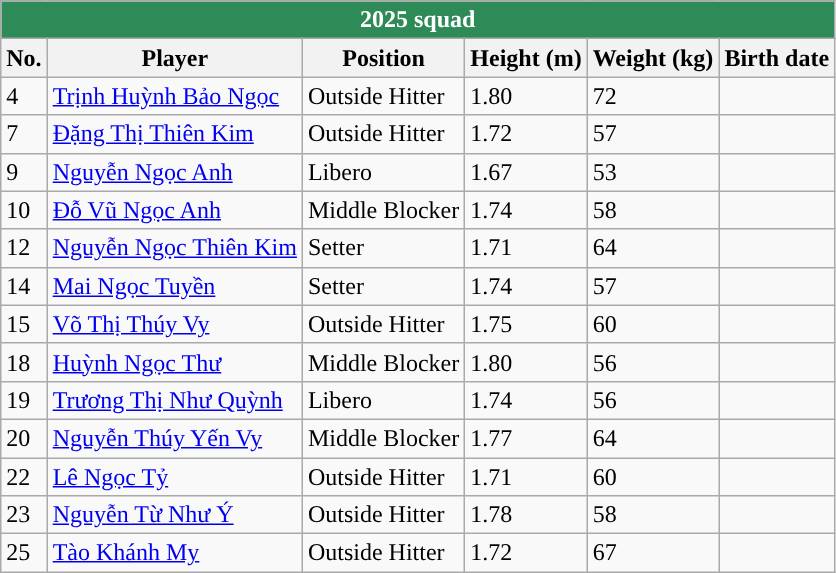<table class="wikitable sortable" style="font-size:100%;">
<tr>
<th colspan=6 style="background:#2E8B57; color:#FFFFFF;">2025 squad</th>
</tr>
<tr>
<th>No.</th>
<th>Player</th>
<th>Position</th>
<th>Height (m)</th>
<th>Weight (kg)</th>
<th>Birth date</th>
</tr>
<tr>
<td>4</td>
<td> <a href='#'>Trịnh Huỳnh Bảo Ngọc</a></td>
<td>Outside Hitter</td>
<td>1.80</td>
<td>72</td>
<td></td>
</tr>
<tr>
<td>7</td>
<td> <a href='#'>Đặng Thị Thiên Kim</a></td>
<td>Outside Hitter</td>
<td>1.72</td>
<td>57</td>
<td></td>
</tr>
<tr>
<td>9</td>
<td> <a href='#'>Nguyễn Ngọc Anh</a></td>
<td>Libero</td>
<td>1.67</td>
<td>53</td>
<td></td>
</tr>
<tr>
<td>10</td>
<td> <a href='#'>Đỗ Vũ Ngọc Anh</a></td>
<td>Middle Blocker</td>
<td>1.74</td>
<td>58</td>
<td></td>
</tr>
<tr>
<td>12</td>
<td> <a href='#'>Nguyễn Ngọc Thiên Kim</a></td>
<td>Setter</td>
<td>1.71</td>
<td>64</td>
<td></td>
</tr>
<tr>
<td>14</td>
<td> <a href='#'>Mai Ngọc Tuyền</a></td>
<td>Setter</td>
<td>1.74</td>
<td>57</td>
<td></td>
</tr>
<tr>
<td>15</td>
<td> <a href='#'>Võ Thị Thúy Vy</a></td>
<td>Outside Hitter</td>
<td>1.75</td>
<td>60</td>
<td></td>
</tr>
<tr>
<td>18</td>
<td> <a href='#'>Huỳnh Ngọc Thư</a></td>
<td>Middle Blocker</td>
<td>1.80</td>
<td>56</td>
<td></td>
</tr>
<tr>
<td>19</td>
<td> <a href='#'>Trương Thị Như Quỳnh</a></td>
<td>Libero</td>
<td>1.74</td>
<td>56</td>
<td></td>
</tr>
<tr>
<td>20</td>
<td> <a href='#'>Nguyễn Thúy Yến Vy</a></td>
<td>Middle Blocker</td>
<td>1.77</td>
<td>64</td>
<td></td>
</tr>
<tr>
<td>22</td>
<td> <a href='#'>Lê Ngọc Tỷ</a></td>
<td>Outside Hitter</td>
<td>1.71</td>
<td>60</td>
<td></td>
</tr>
<tr>
<td>23</td>
<td> <a href='#'>Nguyễn Từ Như Ý</a></td>
<td>Outside Hitter</td>
<td>1.78</td>
<td>58</td>
<td></td>
</tr>
<tr>
<td>25</td>
<td> <a href='#'>Tào Khánh My</a></td>
<td>Outside Hitter</td>
<td>1.72</td>
<td>67</td>
<td></td>
</tr>
</table>
